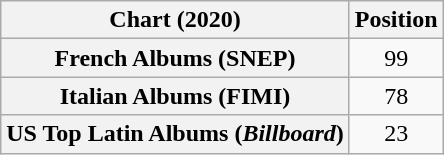<table class="wikitable sortable plainrowheaders" style="text-align:center">
<tr>
<th scope="col">Chart (2020)</th>
<th scope="col">Position</th>
</tr>
<tr>
<th scope="row">French Albums (SNEP)</th>
<td>99</td>
</tr>
<tr>
<th scope="row">Italian Albums (FIMI)</th>
<td>78</td>
</tr>
<tr>
<th scope="row">US Top Latin Albums (<em>Billboard</em>)</th>
<td>23</td>
</tr>
</table>
